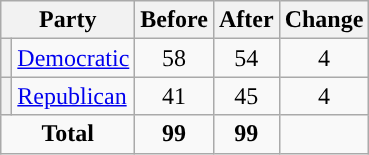<table class="wikitable" style="text-align:center;">
<tr>
<th colspan="2">Party</th>
<th>Before</th>
<th>After</th>
<th>Change</th>
</tr>
<tr>
<th style="background-color:"></th>
<td style="text-align:left;"><a href='#'>Democratic</a></td>
<td>58</td>
<td>54</td>
<td> 4</td>
</tr>
<tr>
<th style="background-color:"></th>
<td style="text-align:left;"><a href='#'>Republican</a></td>
<td>41</td>
<td>45</td>
<td> 4</td>
</tr>
<tr>
<td colspan="2"><strong>Total</strong></td>
<td><strong>99</strong></td>
<td><strong>99</strong></td>
<td></td>
</tr>
</table>
